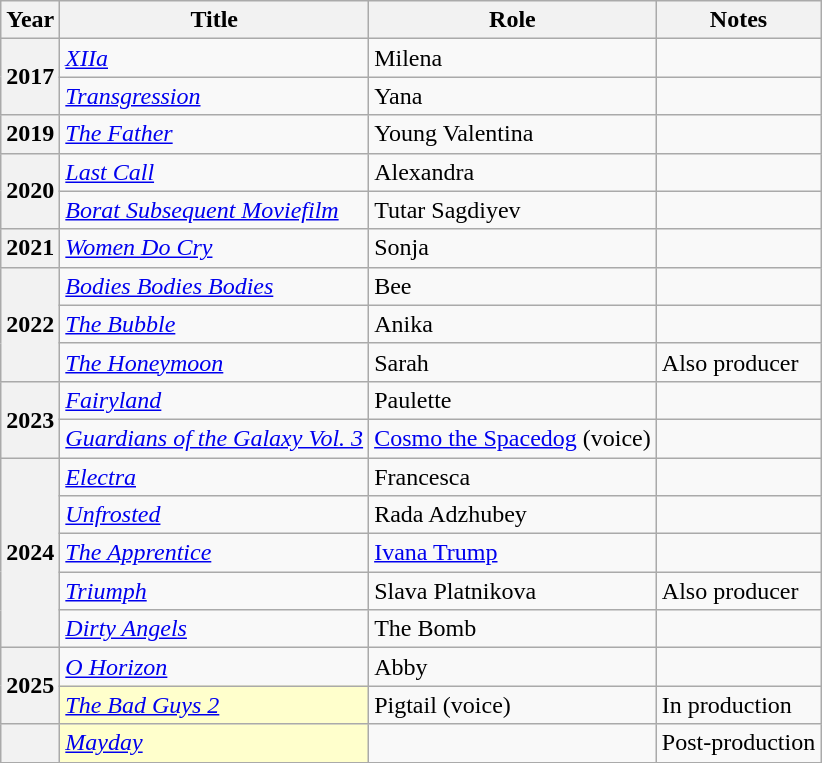<table class="wikitable sortable plainrowheaders">
<tr>
<th scope="col">Year</th>
<th scope="col">Title</th>
<th scope="col" class="unsortable">Role</th>
<th scope="col" class="unsortable">Notes</th>
</tr>
<tr>
<th scope=row rowspan="2">2017</th>
<td><em><a href='#'>XIIa</a></em></td>
<td>Milena</td>
<td></td>
</tr>
<tr>
<td><em><a href='#'>Transgression</a></em></td>
<td>Yana</td>
<td></td>
</tr>
<tr>
<th scope=row>2019</th>
<td data-sort-value="Father, The"><em><a href='#'>The Father</a></em></td>
<td>Young Valentina</td>
<td></td>
</tr>
<tr>
<th scope=row rowspan="2">2020</th>
<td><em><a href='#'>Last Call</a></em></td>
<td>Alexandra</td>
<td></td>
</tr>
<tr>
<td><em><a href='#'>Borat Subsequent Moviefilm</a></em></td>
<td>Tutar Sagdiyev</td>
<td></td>
</tr>
<tr>
<th scope=row>2021</th>
<td><em><a href='#'>Women Do Cry</a></em></td>
<td>Sonja</td>
<td></td>
</tr>
<tr>
<th scope=row rowspan="3">2022</th>
<td><em><a href='#'>Bodies Bodies Bodies</a></em></td>
<td>Bee</td>
<td></td>
</tr>
<tr>
<td data-sort-value="Bubble, The"><em><a href='#'>The Bubble</a></em></td>
<td>Anika</td>
<td></td>
</tr>
<tr>
<td data-sort-value="Honeymoon, The"><em><a href='#'>The Honeymoon</a></em></td>
<td>Sarah</td>
<td>Also producer</td>
</tr>
<tr>
<th scope=row rowspan="2">2023</th>
<td><em><a href='#'>Fairyland</a></em></td>
<td>Paulette</td>
<td></td>
</tr>
<tr>
<td><em><a href='#'>Guardians of the Galaxy Vol. 3</a></em></td>
<td><a href='#'>Cosmo the Spacedog</a> (voice)</td>
<td></td>
</tr>
<tr>
<th scope=row rowspan="5">2024</th>
<td><em><a href='#'>Electra</a></em></td>
<td>Francesca</td>
<td></td>
</tr>
<tr>
<td><em><a href='#'>Unfrosted</a></em></td>
<td>Rada Adzhubey</td>
<td></td>
</tr>
<tr>
<td><em><a href='#'>The Apprentice</a></em></td>
<td><a href='#'>Ivana Trump</a></td>
<td></td>
</tr>
<tr>
<td><em><a href='#'>Triumph</a></em></td>
<td>Slava Platnikova</td>
<td>Also producer</td>
</tr>
<tr>
<td><em><a href='#'>Dirty Angels</a></em></td>
<td>The Bomb</td>
<td></td>
</tr>
<tr>
<th scope=row rowspan="2">2025</th>
<td><em><a href='#'>O Horizon</a></em></td>
<td>Abby</td>
<td></td>
</tr>
<tr>
<td style="background:#FFC"><em><a href='#'>The Bad Guys 2</a></em> </td>
<td>Pigtail (voice)</td>
<td>In production</td>
</tr>
<tr>
<th scope=row></th>
<td style="background:#FFC"><em><a href='#'>Mayday</a></em> </td>
<td></td>
<td>Post-production</td>
</tr>
</table>
